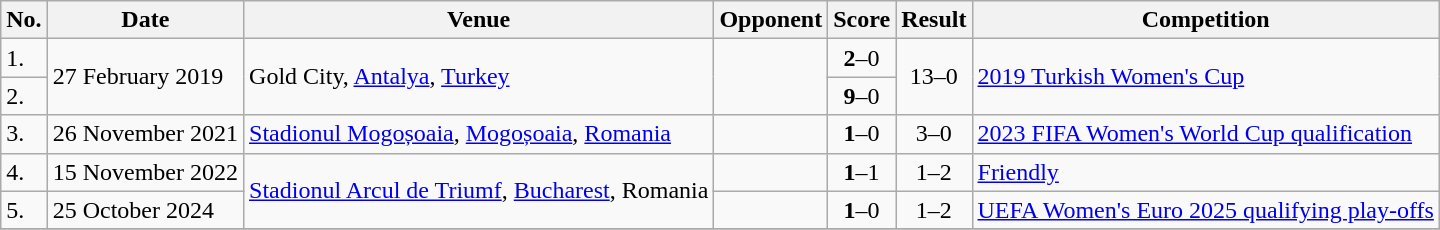<table class="wikitable">
<tr>
<th>No.</th>
<th>Date</th>
<th>Venue</th>
<th>Opponent</th>
<th>Score</th>
<th>Result</th>
<th>Competition</th>
</tr>
<tr>
<td>1.</td>
<td rowspan=2>27 February 2019</td>
<td rowspan=2>Gold City, <a href='#'>Antalya</a>, <a href='#'>Turkey</a></td>
<td rowspan=2></td>
<td align=center><strong>2</strong>–0</td>
<td rowspan=2 align=center>13–0</td>
<td rowspan=2><a href='#'>2019 Turkish Women's Cup</a></td>
</tr>
<tr>
<td>2.</td>
<td align=center><strong>9</strong>–0</td>
</tr>
<tr>
<td>3.</td>
<td>26 November 2021</td>
<td><a href='#'>Stadionul Mogoșoaia</a>, <a href='#'>Mogoșoaia</a>, <a href='#'>Romania</a></td>
<td></td>
<td align=center><strong>1</strong>–0</td>
<td align=center>3–0</td>
<td><a href='#'>2023 FIFA Women's World Cup qualification</a></td>
</tr>
<tr>
<td>4.</td>
<td>15 November 2022</td>
<td rowspan=2><a href='#'>Stadionul Arcul de Triumf</a>, <a href='#'>Bucharest</a>, Romania</td>
<td></td>
<td align=center><strong>1</strong>–1</td>
<td align=center>1–2</td>
<td><a href='#'>Friendly</a></td>
</tr>
<tr>
<td>5.</td>
<td>25 October 2024</td>
<td></td>
<td align=center><strong>1</strong>–0</td>
<td align=center>1–2</td>
<td><a href='#'>UEFA Women's Euro 2025 qualifying play-offs</a></td>
</tr>
<tr>
</tr>
</table>
